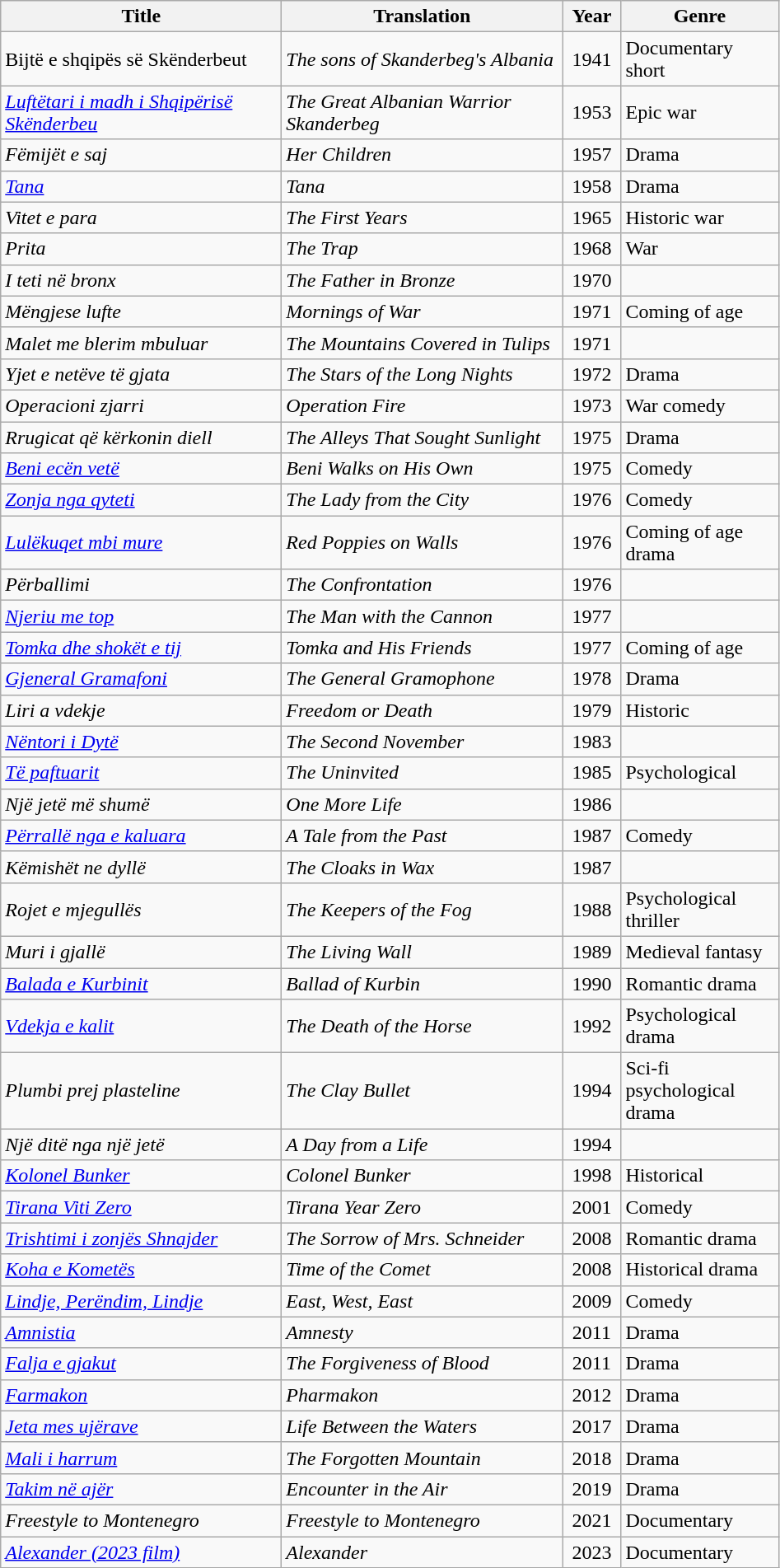<table class="wikitable collapsible" style="text-align: center;">
<tr>
<th width=220>Title</th>
<th width=220>Translation</th>
<th width=40>Year</th>
<th width=120>Genre</th>
</tr>
<tr>
<td align="left">Bijtë e shqipës së Skënderbeut</td>
<td align="left"><em>The sons of Skanderbeg's Albania</em></td>
<td>1941</td>
<td align="left">Documentary short</td>
</tr>
<tr>
<td align="left"><em><a href='#'>Luftëtari i madh i Shqipërisë Skënderbeu</a></em></td>
<td align="left"><em>The Great Albanian Warrior Skanderbeg</em></td>
<td>1953</td>
<td align="left">Epic war</td>
</tr>
<tr>
<td align="left"><em>Fëmijët e saj</em></td>
<td align="left"><em>Her Children</em></td>
<td>1957</td>
<td align="left">Drama</td>
</tr>
<tr>
<td align="left"><em><a href='#'>Tana</a></em></td>
<td align="left"><em>Tana</em></td>
<td>1958</td>
<td align="left">Drama</td>
</tr>
<tr>
<td align="left"><em>Vitet e para</em></td>
<td align="left"><em>The First Years</em></td>
<td>1965</td>
<td align="left">Historic war</td>
</tr>
<tr>
<td align="left"><em>Prita</em></td>
<td align="left"><em>The Trap</em></td>
<td>1968</td>
<td align="left">War</td>
</tr>
<tr>
<td align="left"><em>I teti në bronx</em></td>
<td align="left"><em>The Father in Bronze</em></td>
<td>1970</td>
<td align="left"></td>
</tr>
<tr>
<td align="left"><em>Mëngjese lufte	</em></td>
<td align="left"><em>Mornings of War</em></td>
<td>1971</td>
<td align="left">Coming of age</td>
</tr>
<tr>
<td align="left"><em>Malet me blerim mbuluar</em></td>
<td align="left"><em>The Mountains Covered in Tulips </em></td>
<td>1971</td>
<td align="left"></td>
</tr>
<tr>
<td align="left"><em>Yjet e netëve të gjata</em></td>
<td align="left"><em>The Stars of the Long Nights</em></td>
<td>1972</td>
<td align="left">Drama</td>
</tr>
<tr>
<td align="left"><em>Operacioni zjarri</em></td>
<td align="left"><em>Operation Fire</em></td>
<td>1973</td>
<td align="left">War comedy</td>
</tr>
<tr>
<td align="left"><em>Rrugicat që kërkonin diell</em></td>
<td align="left"><em>The Alleys That Sought Sunlight</em></td>
<td>1975</td>
<td align="left">Drama</td>
</tr>
<tr>
<td align="left"><em><a href='#'>Beni ecën vetë</a></em></td>
<td align="left"><em>Beni Walks on His Own</em></td>
<td>1975</td>
<td align="left">Comedy</td>
</tr>
<tr>
<td align="left"><em><a href='#'>Zonja nga qyteti</a></em></td>
<td align="left"><em>The Lady from the City</em></td>
<td>1976</td>
<td align="left">Comedy</td>
</tr>
<tr>
<td align="left"><em><a href='#'>Lulëkuqet mbi mure</a></em></td>
<td align="left"><em>Red Poppies on Walls</em></td>
<td>1976</td>
<td align="left">Coming of age drama</td>
</tr>
<tr>
<td align="left"><em>Përballimi</em></td>
<td align="left"><em>The Confrontation</em></td>
<td>1976</td>
<td align="left"></td>
</tr>
<tr>
<td align="left"><em><a href='#'>Njeriu me top</a></em></td>
<td align="left"><em>The Man with the Cannon</em></td>
<td>1977</td>
<td align="left"></td>
</tr>
<tr>
<td align="left"><em><a href='#'>Tomka dhe shokët e tij</a></em></td>
<td align="left"><em>Tomka and His Friends</em></td>
<td>1977</td>
<td align="left">Coming of age</td>
</tr>
<tr>
<td align="left"><em><a href='#'>Gjeneral Gramafoni</a></em></td>
<td align="left"><em>The General Gramophone</em></td>
<td>1978</td>
<td align="left">Drama</td>
</tr>
<tr>
<td align="left"><em>Liri a vdekje</em></td>
<td align="left"><em>Freedom or Death</em></td>
<td>1979</td>
<td align="left">Historic</td>
</tr>
<tr>
<td align="left"><em><a href='#'>Nëntori i Dytë</a></em></td>
<td align="left"><em>The Second November</em></td>
<td>1983</td>
<td align="left"></td>
</tr>
<tr>
<td align="left"><em><a href='#'>Të paftuarit</a></em></td>
<td align="left"><em>The Uninvited</em></td>
<td>1985</td>
<td align="left">Psychological</td>
</tr>
<tr>
<td align="left"><em>Një jetë më shumë</em></td>
<td align="left"><em>One More Life</em></td>
<td>1986</td>
<td align="left"></td>
</tr>
<tr>
<td align="left"><em><a href='#'>Përrallë nga e kaluara</a></em></td>
<td align="left"><em>A Tale from the Past</em></td>
<td>1987</td>
<td align="left">Comedy</td>
</tr>
<tr>
<td align="left"><em>Këmishët ne dyllë</em></td>
<td align="left"><em>The Cloaks in Wax</em></td>
<td>1987</td>
<td align="left"></td>
</tr>
<tr>
<td align="left"><em>Rojet e mjegullës</em></td>
<td align="left"><em>The Keepers of the Fog</em></td>
<td>1988</td>
<td align="left">Psychological thriller</td>
</tr>
<tr>
<td align="left"><em>Muri i gjallë</em></td>
<td align="left"><em>The Living Wall</em></td>
<td>1989</td>
<td align="left">Medieval fantasy</td>
</tr>
<tr>
<td align="left"><em><a href='#'>Balada e Kurbinit</a> </em></td>
<td align="left"><em>Ballad of Kurbin</em></td>
<td>1990</td>
<td align="left">Romantic drama</td>
</tr>
<tr>
<td align="left"><em><a href='#'>Vdekja e kalit</a></em></td>
<td align="left"><em>The Death of the Horse</em></td>
<td>1992</td>
<td align="left">Psychological drama</td>
</tr>
<tr>
<td align="left"><em>Plumbi prej plasteline</em></td>
<td align="left"><em>The Clay Bullet</em></td>
<td>1994</td>
<td align="left">Sci-fi psychological drama</td>
</tr>
<tr>
<td align="left"><em>Një ditë nga një jetë</em></td>
<td align="left"><em>A Day from a Life</em></td>
<td>1994</td>
<td align="left"></td>
</tr>
<tr>
<td align="left"><em><a href='#'>Kolonel Bunker</a></em></td>
<td align="left"><em>Colonel Bunker</em></td>
<td>1998</td>
<td align="left">Historical</td>
</tr>
<tr>
<td align="left"><em><a href='#'>Tirana Viti Zero</a></em></td>
<td align="left"><em>Tirana Year Zero</em></td>
<td>2001</td>
<td align="left">Comedy</td>
</tr>
<tr>
<td align="left"><em><a href='#'>Trishtimi i zonjës Shnajder</a></em></td>
<td align="left"><em>The Sorrow of Mrs. Schneider</em></td>
<td>2008</td>
<td align="left">Romantic drama</td>
</tr>
<tr>
<td align="left"><em><a href='#'>Koha e Kometës</a></em></td>
<td align="left"><em>Time of the Comet</em></td>
<td>2008</td>
<td align="left">Historical drama</td>
</tr>
<tr>
<td align="left"><em><a href='#'>Lindje, Perëndim, Lindje</a></em></td>
<td align="left"><em>East, West, East</em></td>
<td>2009</td>
<td align="left">Comedy</td>
</tr>
<tr>
<td align="left"><em><a href='#'>Amnistia</a></em></td>
<td align="left"><em>Amnesty</em></td>
<td>2011</td>
<td align="left">Drama</td>
</tr>
<tr>
<td align="left"><em><a href='#'>Falja e gjakut</a></em></td>
<td align="left"><em>The Forgiveness of Blood</em></td>
<td>2011</td>
<td align="left">Drama</td>
</tr>
<tr>
<td align="left"><em><a href='#'>Farmakon</a></em></td>
<td align="left"><em>Pharmakon</em></td>
<td>2012</td>
<td align="left">Drama</td>
</tr>
<tr>
<td align="left"><em><a href='#'>Jeta mes ujërave</a></em></td>
<td align="left"><em>Life Between the Waters</em></td>
<td>2017</td>
<td align="left">Drama</td>
</tr>
<tr>
<td align="left"><em><a href='#'>Mali i harrum</a></em></td>
<td align="left"><em>The Forgotten Mountain</em></td>
<td>2018</td>
<td align="left">Drama</td>
</tr>
<tr>
<td align="left"><em><a href='#'>Takim në ajër</a></em></td>
<td align="left"><em>Encounter in the Air</em></td>
<td>2019</td>
<td align="left">Drama</td>
</tr>
<tr>
<td align="left"><em>Freestyle to Montenegro</em></td>
<td align="left"><em>Freestyle to Montenegro</em></td>
<td>2021</td>
<td align="left">Documentary</td>
</tr>
<tr>
<td align="left"><em><a href='#'>Alexander (2023 film)</a></em></td>
<td align="left"><em>Alexander</em></td>
<td>2023</td>
<td align="left">Documentary</td>
</tr>
</table>
